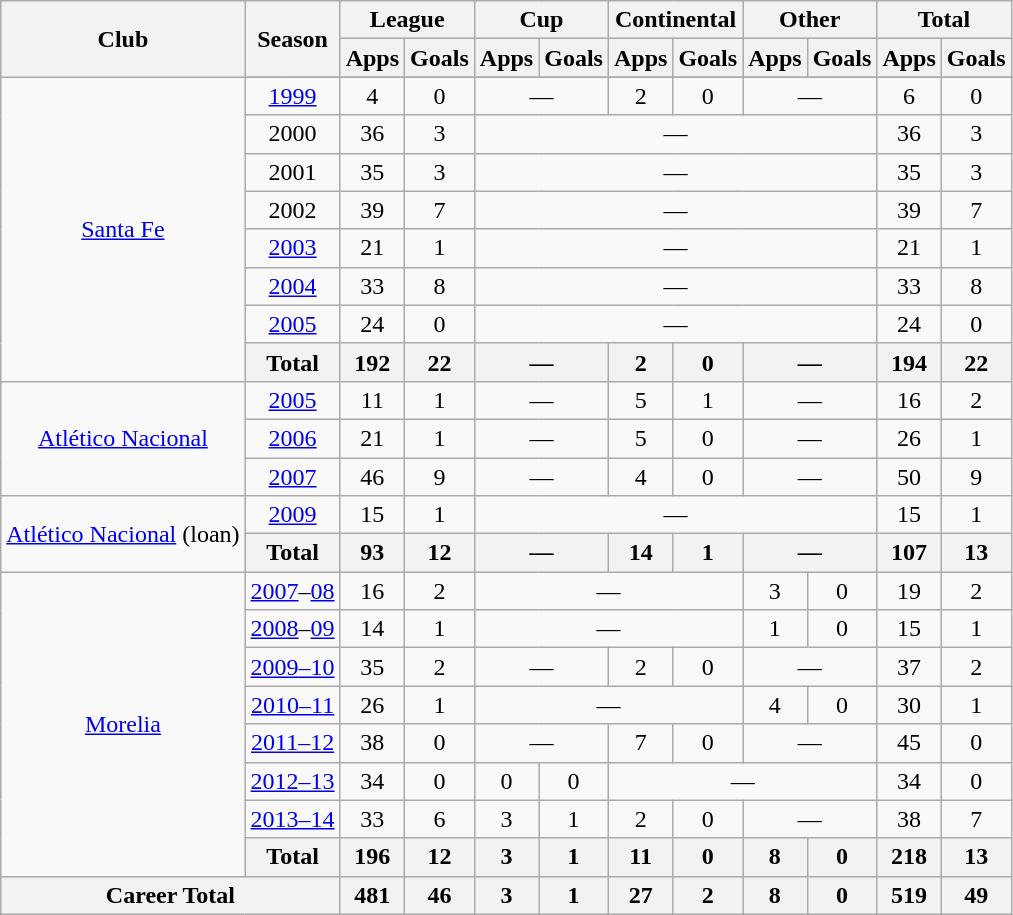<table class="wikitable" style="text-align: center;">
<tr>
<th rowspan="2">Club</th>
<th rowspan="2">Season</th>
<th colspan="2">League</th>
<th colspan="2">Cup</th>
<th colspan="2">Continental</th>
<th colspan="2">Other</th>
<th colspan="2">Total</th>
</tr>
<tr>
<th>Apps</th>
<th>Goals</th>
<th>Apps</th>
<th>Goals</th>
<th>Apps</th>
<th>Goals</th>
<th>Apps</th>
<th>Goals</th>
<th>Apps</th>
<th>Goals</th>
</tr>
<tr>
<td rowspan="9"><a href='#'>Santa Fe</a></td>
</tr>
<tr>
<td><a href='#'>1999</a></td>
<td>4</td>
<td>0</td>
<td colspan="2">—</td>
<td>2</td>
<td>0</td>
<td colspan="2">—</td>
<td>6</td>
<td>0</td>
</tr>
<tr>
<td>2000</td>
<td>36</td>
<td>3</td>
<td colspan="6">—</td>
<td>36</td>
<td>3</td>
</tr>
<tr>
<td>2001</td>
<td>35</td>
<td>3</td>
<td colspan="6">—</td>
<td>35</td>
<td>3</td>
</tr>
<tr>
<td>2002</td>
<td>39</td>
<td>7</td>
<td colspan="6">—</td>
<td>39</td>
<td>7</td>
</tr>
<tr>
<td><a href='#'>2003</a></td>
<td>21</td>
<td>1</td>
<td colspan="6">—</td>
<td>21</td>
<td>1</td>
</tr>
<tr>
<td><a href='#'>2004</a></td>
<td>33</td>
<td>8</td>
<td colspan="6">—</td>
<td>33</td>
<td>8</td>
</tr>
<tr>
<td><a href='#'>2005</a></td>
<td>24</td>
<td>0</td>
<td colspan="6">—</td>
<td>24</td>
<td>0</td>
</tr>
<tr>
<th>Total</th>
<th>192</th>
<th>22</th>
<th colspan="2">—</th>
<th>2</th>
<th>0</th>
<th colspan="2">—</th>
<th>194</th>
<th>22</th>
</tr>
<tr>
<td rowspan="3"><a href='#'>Atlético Nacional</a></td>
<td><a href='#'>2005</a></td>
<td>11</td>
<td>1</td>
<td colspan="2">—</td>
<td>5</td>
<td>1</td>
<td colspan="2">—</td>
<td>16</td>
<td>2</td>
</tr>
<tr>
<td><a href='#'>2006</a></td>
<td>21</td>
<td>1</td>
<td colspan="2">—</td>
<td>5</td>
<td>0</td>
<td colspan="2">—</td>
<td>26</td>
<td>1</td>
</tr>
<tr>
<td><a href='#'>2007</a></td>
<td>46</td>
<td>9</td>
<td colspan="2">—</td>
<td>4</td>
<td>0</td>
<td colspan="2">—</td>
<td>50</td>
<td>9</td>
</tr>
<tr>
<td rowspan="2"><a href='#'>Atlético Nacional</a> (loan)</td>
<td><a href='#'>2009</a></td>
<td>15</td>
<td>1</td>
<td colspan="6">—</td>
<td>15</td>
<td>1</td>
</tr>
<tr>
<th>Total</th>
<th>93</th>
<th>12</th>
<th colspan="2">—</th>
<th>14</th>
<th>1</th>
<th colspan="2">—</th>
<th>107</th>
<th>13</th>
</tr>
<tr>
<td rowspan="8"><a href='#'>Morelia</a></td>
<td><a href='#'>2007</a>–<a href='#'>08</a></td>
<td>16</td>
<td>2</td>
<td colspan="4">—</td>
<td>3</td>
<td>0</td>
<td>19</td>
<td>2</td>
</tr>
<tr>
<td><a href='#'>2008</a>–<a href='#'>09</a></td>
<td>14</td>
<td>1</td>
<td colspan="4">—</td>
<td>1</td>
<td>0</td>
<td>15</td>
<td>1</td>
</tr>
<tr>
<td><a href='#'>2009–10</a></td>
<td>35</td>
<td>2</td>
<td colspan="2">—</td>
<td>2</td>
<td>0</td>
<td colspan="2">—</td>
<td>37</td>
<td>2</td>
</tr>
<tr>
<td><a href='#'>2010–11</a></td>
<td>26</td>
<td>1</td>
<td colspan="4">—</td>
<td>4</td>
<td>0</td>
<td>30</td>
<td>1</td>
</tr>
<tr>
<td><a href='#'>2011–12</a></td>
<td>38</td>
<td>0</td>
<td colspan="2">—</td>
<td>7</td>
<td>0</td>
<td colspan="2">—</td>
<td>45</td>
<td>0</td>
</tr>
<tr>
<td><a href='#'>2012–13</a></td>
<td>34</td>
<td>0</td>
<td>0</td>
<td>0</td>
<td colspan="4">—</td>
<td>34</td>
<td>0</td>
</tr>
<tr>
<td><a href='#'>2013–14</a></td>
<td>33</td>
<td>6</td>
<td>3</td>
<td>1</td>
<td>2</td>
<td>0</td>
<td colspan="2">—</td>
<td>38</td>
<td>7</td>
</tr>
<tr>
<th>Total</th>
<th>196</th>
<th>12</th>
<th>3</th>
<th>1</th>
<th>11</th>
<th>0</th>
<th>8</th>
<th>0</th>
<th>218</th>
<th>13</th>
</tr>
<tr>
<th colspan="2">Career Total</th>
<th>481</th>
<th>46</th>
<th>3</th>
<th>1</th>
<th>27</th>
<th>2</th>
<th>8</th>
<th>0</th>
<th>519</th>
<th>49</th>
</tr>
</table>
